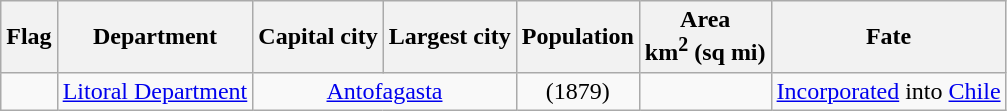<table class="wikitable sortable" style="text-align: center;">
<tr>
<th class="unsortable">Flag</th>
<th>Department</th>
<th>Capital city</th>
<th>Largest city</th>
<th>Population</th>
<th>Area<br>km<sup>2</sup> (sq mi)</th>
<th>Fate</th>
</tr>
<tr>
<td></td>
<td><a href='#'>Litoral Department</a></td>
<td colspan="2"><a href='#'>Antofagasta</a></td>
<td> (1879)</td>
<td></td>
<td><a href='#'>Incorporated</a> into <a href='#'>Chile</a></td>
</tr>
</table>
